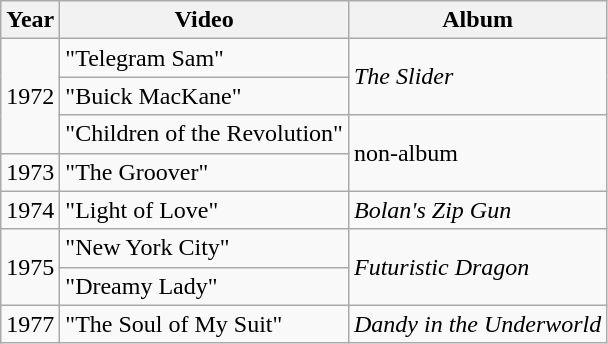<table class="wikitable">
<tr>
<th>Year</th>
<th>Video</th>
<th>Album</th>
</tr>
<tr>
<td rowspan="3">1972</td>
<td>"Telegram Sam"</td>
<td rowspan="2"><em>The Slider</em></td>
</tr>
<tr>
<td>"Buick MacKane"</td>
</tr>
<tr>
<td>"Children of the Revolution"</td>
<td rowspan="2">non-album</td>
</tr>
<tr>
<td>1973</td>
<td>"The Groover"</td>
</tr>
<tr>
<td>1974</td>
<td>"Light of Love"</td>
<td><em>Bolan's Zip Gun</em></td>
</tr>
<tr>
<td rowspan="2">1975</td>
<td>"New York City"</td>
<td rowspan="2"><em>Futuristic Dragon</em></td>
</tr>
<tr>
<td>"Dreamy Lady"</td>
</tr>
<tr>
<td>1977</td>
<td>"The Soul of My Suit"</td>
<td><em>Dandy in the Underworld</em></td>
</tr>
</table>
